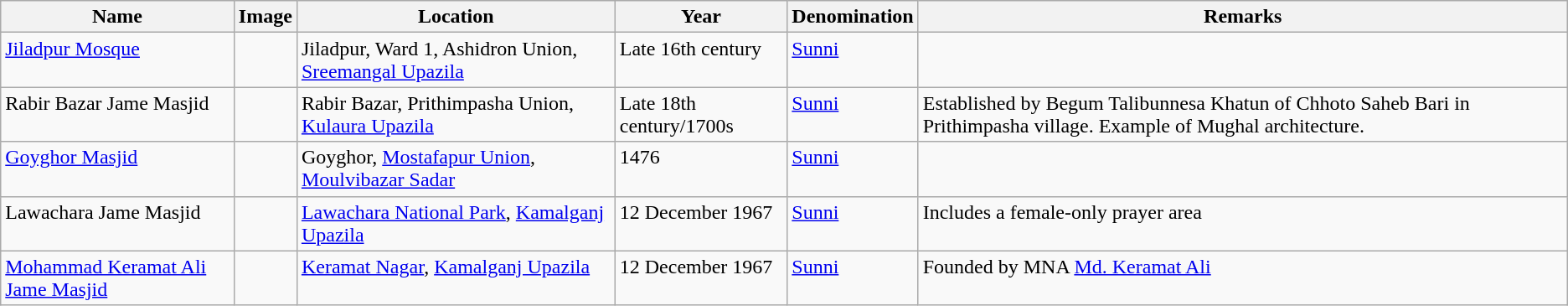<table class="wikitable sortable">
<tr>
<th>Name</th>
<th align=center class=unsortable>Image</th>
<th>Location</th>
<th>Year</th>
<th>Denomination</th>
<th align=left class=unsortable>Remarks</th>
</tr>
<tr valign=top>
<td><a href='#'>Jiladpur Mosque</a></td>
<td></td>
<td>Jiladpur, Ward 1, Ashidron Union, <a href='#'>Sreemangal Upazila</a></td>
<td>Late 16th century</td>
<td><a href='#'>Sunni</a></td>
<td></td>
</tr>
<tr valign=top>
<td>Rabir Bazar Jame Masjid</td>
<td></td>
<td>Rabir Bazar, Prithimpasha Union, <a href='#'>Kulaura Upazila</a></td>
<td>Late 18th century/1700s</td>
<td><a href='#'>Sunni</a></td>
<td>Established by Begum Talibunnesa Khatun of Chhoto Saheb Bari in Prithimpasha village. Example of Mughal architecture.</td>
</tr>
<tr valign=top>
<td><a href='#'>Goyghor Masjid</a></td>
<td></td>
<td>Goyghor, <a href='#'>Mostafapur Union</a>, <a href='#'>Moulvibazar Sadar</a></td>
<td>1476</td>
<td><a href='#'>Sunni</a></td>
<td></td>
</tr>
<tr valign=top>
<td>Lawachara Jame Masjid</td>
<td></td>
<td><a href='#'>Lawachara National Park</a>, <a href='#'>Kamalganj Upazila</a></td>
<td>12 December 1967</td>
<td><a href='#'>Sunni</a></td>
<td>Includes a female-only prayer area</td>
</tr>
<tr valign=top>
<td><a href='#'>Mohammad Keramat Ali Jame Masjid</a></td>
<td></td>
<td><a href='#'>Keramat Nagar</a>, <a href='#'>Kamalganj Upazila</a></td>
<td>12 December 1967</td>
<td><a href='#'>Sunni</a></td>
<td>Founded by MNA <a href='#'>Md. Keramat Ali</a></td>
</tr>
</table>
